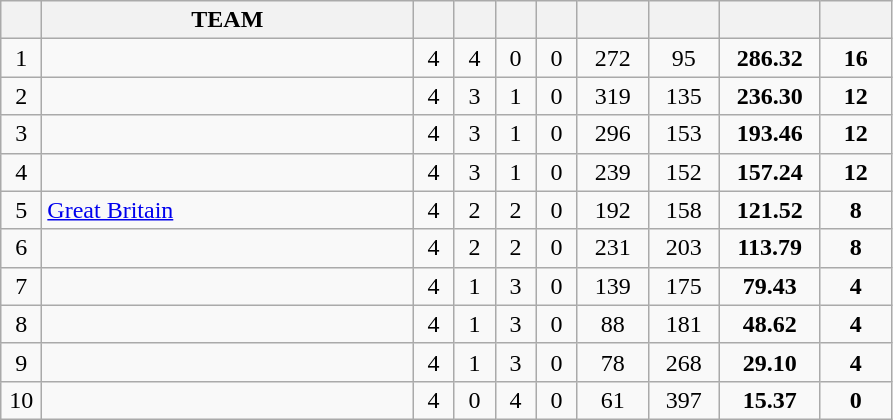<table class="wikitable" style="text-align: center;">
<tr>
<th width=20></th>
<th width=240>TEAM</th>
<th width=20></th>
<th width=20></th>
<th width=20></th>
<th width=20></th>
<th width=40></th>
<th width=40></th>
<th width=60></th>
<th width=40></th>
</tr>
<tr>
<td>1</td>
<td align="left"></td>
<td>4</td>
<td>4</td>
<td>0</td>
<td>0</td>
<td>272</td>
<td>95</td>
<td><strong>286.32</strong></td>
<td><strong>16</strong></td>
</tr>
<tr>
<td>2</td>
<td align="left"></td>
<td>4</td>
<td>3</td>
<td>1</td>
<td>0</td>
<td>319</td>
<td>135</td>
<td><strong>236.30</strong></td>
<td><strong>12</strong></td>
</tr>
<tr>
<td>3</td>
<td align="left"></td>
<td>4</td>
<td>3</td>
<td>1</td>
<td>0</td>
<td>296</td>
<td>153</td>
<td><strong>193.46</strong></td>
<td><strong>12</strong></td>
</tr>
<tr>
<td>4</td>
<td align="left"></td>
<td>4</td>
<td>3</td>
<td>1</td>
<td>0</td>
<td>239</td>
<td>152</td>
<td><strong>157.24</strong></td>
<td><strong>12</strong></td>
</tr>
<tr>
<td>5</td>
<td align="left"> <a href='#'>Great Britain</a></td>
<td>4</td>
<td>2</td>
<td>2</td>
<td>0</td>
<td>192</td>
<td>158</td>
<td><strong>121.52</strong></td>
<td><strong>8</strong></td>
</tr>
<tr>
<td>6</td>
<td align="left"></td>
<td>4</td>
<td>2</td>
<td>2</td>
<td>0</td>
<td>231</td>
<td>203</td>
<td><strong>113.79</strong></td>
<td><strong>8</strong></td>
</tr>
<tr>
<td>7</td>
<td align="left"></td>
<td>4</td>
<td>1</td>
<td>3</td>
<td>0</td>
<td>139</td>
<td>175</td>
<td><strong>79.43</strong></td>
<td><strong>4</strong></td>
</tr>
<tr>
<td>8</td>
<td align="left"></td>
<td>4</td>
<td>1</td>
<td>3</td>
<td>0</td>
<td>88</td>
<td>181</td>
<td><strong>48.62</strong></td>
<td><strong>4</strong></td>
</tr>
<tr>
<td>9</td>
<td align="left"></td>
<td>4</td>
<td>1</td>
<td>3</td>
<td>0</td>
<td>78</td>
<td>268</td>
<td><strong>29.10</strong></td>
<td><strong>4</strong></td>
</tr>
<tr>
<td>10</td>
<td align="left"></td>
<td>4</td>
<td>0</td>
<td>4</td>
<td>0</td>
<td>61</td>
<td>397</td>
<td><strong>15.37</strong></td>
<td><strong>0</strong></td>
</tr>
</table>
